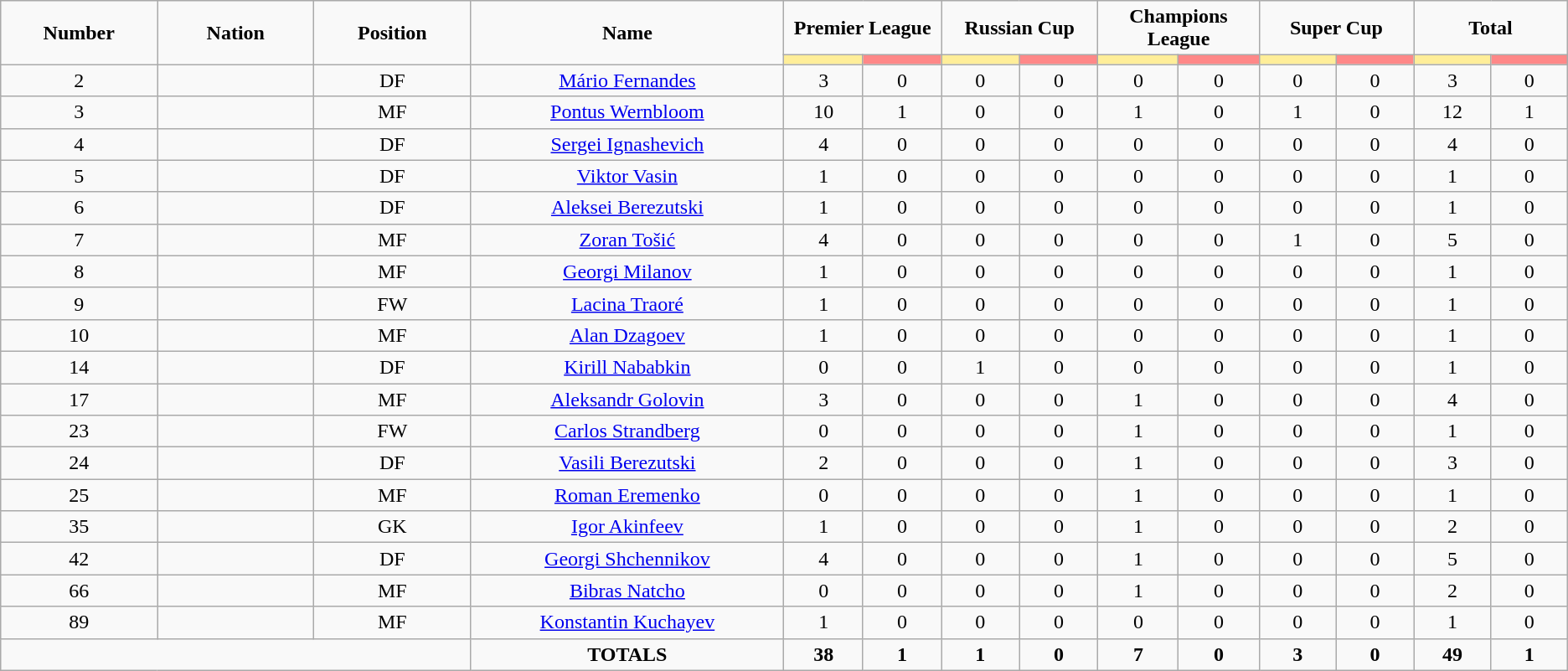<table class="wikitable" style="font-size: 100%; text-align: center;">
<tr>
<td rowspan="2" width="10%" align="center"><strong>Number</strong></td>
<td rowspan="2" width="10%" align="center"><strong>Nation</strong></td>
<td rowspan="2" width="10%" align="center"><strong>Position</strong></td>
<td rowspan="2" width="20%" align="center"><strong>Name</strong></td>
<td colspan="2" align="center"><strong>Premier League</strong></td>
<td colspan="2" align="center"><strong>Russian Cup</strong></td>
<td colspan="2" align="center"><strong>Champions League</strong></td>
<td colspan="2" align="center"><strong>Super Cup</strong></td>
<td colspan="2" align="center"><strong>Total</strong></td>
</tr>
<tr>
<th width=60 style="background: #FFEE99"></th>
<th width=60 style="background: #FF8888"></th>
<th width=60 style="background: #FFEE99"></th>
<th width=60 style="background: #FF8888"></th>
<th width=60 style="background: #FFEE99"></th>
<th width=60 style="background: #FF8888"></th>
<th width=60 style="background: #FFEE99"></th>
<th width=60 style="background: #FF8888"></th>
<th width=60 style="background: #FFEE99"></th>
<th width=60 style="background: #FF8888"></th>
</tr>
<tr>
<td>2</td>
<td></td>
<td>DF</td>
<td><a href='#'>Mário Fernandes</a></td>
<td>3</td>
<td>0</td>
<td>0</td>
<td>0</td>
<td>0</td>
<td>0</td>
<td>0</td>
<td>0</td>
<td>3</td>
<td>0</td>
</tr>
<tr>
<td>3</td>
<td></td>
<td>MF</td>
<td><a href='#'>Pontus Wernbloom</a></td>
<td>10</td>
<td>1</td>
<td>0</td>
<td>0</td>
<td>1</td>
<td>0</td>
<td>1</td>
<td>0</td>
<td>12</td>
<td>1</td>
</tr>
<tr>
<td>4</td>
<td></td>
<td>DF</td>
<td><a href='#'>Sergei Ignashevich</a></td>
<td>4</td>
<td>0</td>
<td>0</td>
<td>0</td>
<td>0</td>
<td>0</td>
<td>0</td>
<td>0</td>
<td>4</td>
<td>0</td>
</tr>
<tr>
<td>5</td>
<td></td>
<td>DF</td>
<td><a href='#'>Viktor Vasin</a></td>
<td>1</td>
<td>0</td>
<td>0</td>
<td>0</td>
<td>0</td>
<td>0</td>
<td>0</td>
<td>0</td>
<td>1</td>
<td>0</td>
</tr>
<tr>
<td>6</td>
<td></td>
<td>DF</td>
<td><a href='#'>Aleksei Berezutski</a></td>
<td>1</td>
<td>0</td>
<td>0</td>
<td>0</td>
<td>0</td>
<td>0</td>
<td>0</td>
<td>0</td>
<td>1</td>
<td>0</td>
</tr>
<tr>
<td>7</td>
<td></td>
<td>MF</td>
<td><a href='#'>Zoran Tošić</a></td>
<td>4</td>
<td>0</td>
<td>0</td>
<td>0</td>
<td>0</td>
<td>0</td>
<td>1</td>
<td>0</td>
<td>5</td>
<td>0</td>
</tr>
<tr>
<td>8</td>
<td></td>
<td>MF</td>
<td><a href='#'>Georgi Milanov</a></td>
<td>1</td>
<td>0</td>
<td>0</td>
<td>0</td>
<td>0</td>
<td>0</td>
<td>0</td>
<td>0</td>
<td>1</td>
<td>0</td>
</tr>
<tr>
<td>9</td>
<td></td>
<td>FW</td>
<td><a href='#'>Lacina Traoré</a></td>
<td>1</td>
<td>0</td>
<td>0</td>
<td>0</td>
<td>0</td>
<td>0</td>
<td>0</td>
<td>0</td>
<td>1</td>
<td>0</td>
</tr>
<tr>
<td>10</td>
<td></td>
<td>MF</td>
<td><a href='#'>Alan Dzagoev</a></td>
<td>1</td>
<td>0</td>
<td>0</td>
<td>0</td>
<td>0</td>
<td>0</td>
<td>0</td>
<td>0</td>
<td>1</td>
<td>0</td>
</tr>
<tr>
<td>14</td>
<td></td>
<td>DF</td>
<td><a href='#'>Kirill Nababkin</a></td>
<td>0</td>
<td>0</td>
<td>1</td>
<td>0</td>
<td>0</td>
<td>0</td>
<td>0</td>
<td>0</td>
<td>1</td>
<td>0</td>
</tr>
<tr>
<td>17</td>
<td></td>
<td>MF</td>
<td><a href='#'>Aleksandr Golovin</a></td>
<td>3</td>
<td>0</td>
<td>0</td>
<td>0</td>
<td>1</td>
<td>0</td>
<td>0</td>
<td>0</td>
<td>4</td>
<td>0</td>
</tr>
<tr>
<td>23</td>
<td></td>
<td>FW</td>
<td><a href='#'>Carlos Strandberg</a></td>
<td>0</td>
<td>0</td>
<td>0</td>
<td>0</td>
<td>1</td>
<td>0</td>
<td>0</td>
<td>0</td>
<td>1</td>
<td>0</td>
</tr>
<tr>
<td>24</td>
<td></td>
<td>DF</td>
<td><a href='#'>Vasili Berezutski</a></td>
<td>2</td>
<td>0</td>
<td>0</td>
<td>0</td>
<td>1</td>
<td>0</td>
<td>0</td>
<td>0</td>
<td>3</td>
<td>0</td>
</tr>
<tr>
<td>25</td>
<td></td>
<td>MF</td>
<td><a href='#'>Roman Eremenko</a></td>
<td>0</td>
<td>0</td>
<td>0</td>
<td>0</td>
<td>1</td>
<td>0</td>
<td>0</td>
<td>0</td>
<td>1</td>
<td>0</td>
</tr>
<tr>
<td>35</td>
<td></td>
<td>GK</td>
<td><a href='#'>Igor Akinfeev</a></td>
<td>1</td>
<td>0</td>
<td>0</td>
<td>0</td>
<td>1</td>
<td>0</td>
<td>0</td>
<td>0</td>
<td>2</td>
<td>0</td>
</tr>
<tr>
<td>42</td>
<td></td>
<td>DF</td>
<td><a href='#'>Georgi Shchennikov</a></td>
<td>4</td>
<td>0</td>
<td>0</td>
<td>0</td>
<td>1</td>
<td>0</td>
<td>0</td>
<td>0</td>
<td>5</td>
<td>0</td>
</tr>
<tr>
<td>66</td>
<td></td>
<td>MF</td>
<td><a href='#'>Bibras Natcho</a></td>
<td>0</td>
<td>0</td>
<td>0</td>
<td>0</td>
<td>1</td>
<td>0</td>
<td>0</td>
<td>0</td>
<td>2</td>
<td>0</td>
</tr>
<tr>
<td>89</td>
<td></td>
<td>MF</td>
<td><a href='#'>Konstantin Kuchayev</a></td>
<td>1</td>
<td>0</td>
<td>0</td>
<td>0</td>
<td>0</td>
<td>0</td>
<td>0</td>
<td>0</td>
<td>1</td>
<td>0</td>
</tr>
<tr>
<td colspan="3"></td>
<td><strong>TOTALS</strong></td>
<td><strong>38</strong></td>
<td><strong>1</strong></td>
<td><strong>1</strong></td>
<td><strong>0</strong></td>
<td><strong>7</strong></td>
<td><strong>0</strong></td>
<td><strong>3</strong></td>
<td><strong>0</strong></td>
<td><strong>49</strong></td>
<td><strong>1</strong></td>
</tr>
</table>
